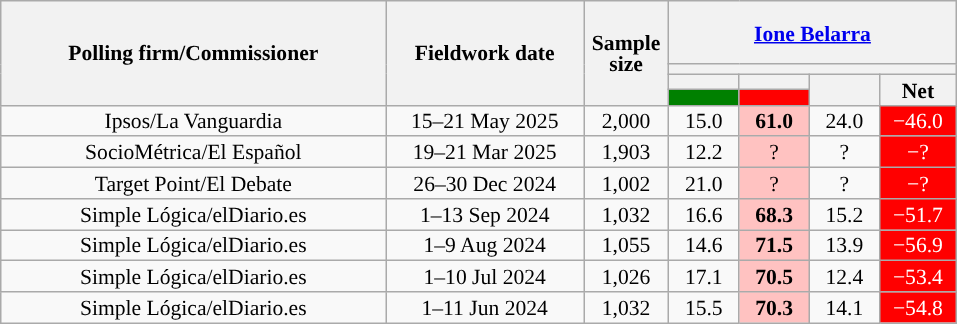<table class="wikitable collapsible collapsed" style="text-align:center; font-size:90%; line-height:14px;">
<tr style="height:42px;">
<th style="width:250px;" rowspan="4">Polling firm/Commissioner</th>
<th style="width:125px;" rowspan="4">Fieldwork date</th>
<th style="width:50px;" rowspan="4">Sample size</th>
<th style="width:185px;" colspan="4"><a href='#'>Ione Belarra</a><br></th>
</tr>
<tr>
<th colspan="4" style="background:"></th>
</tr>
<tr>
<th style="width:30px;"></th>
<th style="width:30px;"></th>
<th style="width:30px;" rowspan="2"></th>
<th style="width:30px;" rowspan="2">Net</th>
</tr>
<tr>
<th style="color:inherit;background:#008000;"></th>
<th style="color:inherit;background:#FF0000;"></th>
</tr>
<tr>
<td>Ipsos/La Vanguardia</td>
<td>15–21 May 2025</td>
<td>2,000</td>
<td>15.0</td>
<td style="background:#FFC2C1;"><strong>61.0</strong></td>
<td>24.0</td>
<td style="background:#FF0000; color:white;">−46.0</td>
</tr>
<tr>
<td>SocioMétrica/El Español</td>
<td>19–21 Mar 2025</td>
<td>1,903</td>
<td>12.2</td>
<td style="background:#FFC2C1;">?</td>
<td>?</td>
<td style="background:#FF0000; color:white;">−?</td>
</tr>
<tr>
<td>Target Point/El Debate</td>
<td>26–30 Dec 2024</td>
<td>1,002</td>
<td>21.0</td>
<td style="background:#FFC2C1;">?</td>
<td>?</td>
<td style="background:#FF0000; color:white;">−?</td>
</tr>
<tr>
<td>Simple Lógica/elDiario.es</td>
<td>1–13 Sep 2024</td>
<td>1,032</td>
<td>16.6</td>
<td style="background:#FFC2C1;"><strong>68.3</strong></td>
<td>15.2</td>
<td style="background:#FF0000; color:white;">−51.7</td>
</tr>
<tr>
<td>Simple Lógica/elDiario.es</td>
<td>1–9 Aug 2024</td>
<td>1,055</td>
<td>14.6</td>
<td style="background:#FFC2C1;"><strong>71.5</strong></td>
<td>13.9</td>
<td style="background:#FF0000; color:white;">−56.9</td>
</tr>
<tr>
<td>Simple Lógica/elDiario.es</td>
<td>1–10 Jul 2024</td>
<td>1,026</td>
<td>17.1</td>
<td style="background:#FFC2C1;"><strong>70.5</strong></td>
<td>12.4</td>
<td style="background:#FF0000; color:white;">−53.4</td>
</tr>
<tr>
<td>Simple Lógica/elDiario.es</td>
<td>1–11 Jun 2024</td>
<td>1,032</td>
<td>15.5</td>
<td style="background:#FFC2C1;"><strong>70.3</strong></td>
<td>14.1</td>
<td style="background:#FF0000; color:white;">−54.8</td>
</tr>
</table>
